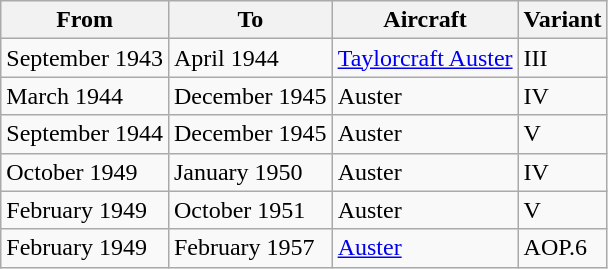<table class="wikitable">
<tr>
<th>From</th>
<th>To</th>
<th>Aircraft</th>
<th>Variant</th>
</tr>
<tr>
<td>September 1943</td>
<td>April 1944</td>
<td><a href='#'>Taylorcraft Auster</a></td>
<td>III</td>
</tr>
<tr>
<td>March 1944</td>
<td>December 1945</td>
<td>Auster</td>
<td>IV</td>
</tr>
<tr>
<td>September 1944</td>
<td>December 1945</td>
<td>Auster</td>
<td>V</td>
</tr>
<tr>
<td>October 1949</td>
<td>January 1950</td>
<td>Auster</td>
<td>IV</td>
</tr>
<tr>
<td>February 1949</td>
<td>October 1951</td>
<td>Auster</td>
<td>V</td>
</tr>
<tr>
<td>February 1949</td>
<td>February 1957</td>
<td><a href='#'>Auster</a></td>
<td>AOP.6</td>
</tr>
</table>
